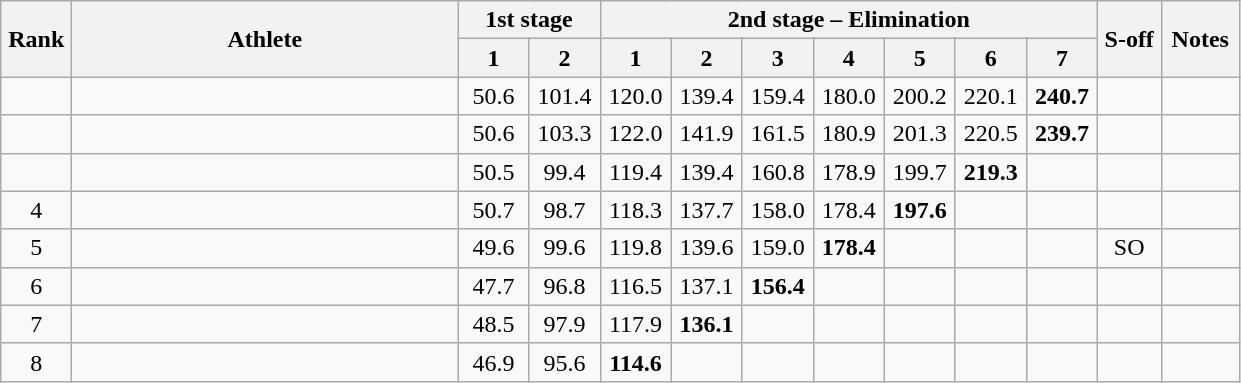<table class="wikitable" style="text-align:center">
<tr>
<th rowspan=2 width=40>Rank</th>
<th rowspan=2 width=250>Athlete</th>
<th colspan=2>1st stage</th>
<th colspan=7>2nd stage – Elimination</th>
<th rowspan=2 width=35>S-off</th>
<th rowspan=2 width=45>Notes</th>
</tr>
<tr>
<th width=40>1</th>
<th width=40>2</th>
<th width=40>1</th>
<th width=40>2</th>
<th width=40>3</th>
<th width=40>4</th>
<th width=40>5</th>
<th width=40>6</th>
<th width=40>7</th>
</tr>
<tr>
<td></td>
<td align=left></td>
<td>50.6</td>
<td>101.4</td>
<td>120.0</td>
<td>139.4</td>
<td>159.4</td>
<td>180.0</td>
<td>200.2</td>
<td>220.1</td>
<td><strong>240.7</strong></td>
<td></td>
<td></td>
</tr>
<tr>
<td></td>
<td align=left></td>
<td>50.6</td>
<td>103.3</td>
<td>122.0</td>
<td>141.9</td>
<td>161.5</td>
<td>180.9</td>
<td>201.3</td>
<td>220.5</td>
<td><strong>239.7</strong></td>
<td></td>
<td></td>
</tr>
<tr>
<td></td>
<td align=left></td>
<td>50.5</td>
<td>99.4</td>
<td>119.4</td>
<td>139.4</td>
<td>160.8</td>
<td>178.9</td>
<td>199.7</td>
<td><strong>219.3</strong></td>
<td></td>
<td></td>
<td></td>
</tr>
<tr>
<td>4</td>
<td align=left></td>
<td>50.7</td>
<td>98.7</td>
<td>118.3</td>
<td>137.7</td>
<td>158.0</td>
<td>178.4</td>
<td><strong>197.6</strong></td>
<td></td>
<td></td>
<td></td>
<td></td>
</tr>
<tr>
<td>5</td>
<td align=left></td>
<td>49.6</td>
<td>99.6</td>
<td>119.8</td>
<td>139.6</td>
<td>159.0</td>
<td><strong>178.4</strong></td>
<td></td>
<td></td>
<td></td>
<td>SO</td>
<td></td>
</tr>
<tr>
<td>6</td>
<td align=left></td>
<td>47.7</td>
<td>96.8</td>
<td>116.5</td>
<td>137.1</td>
<td><strong>156.4</strong></td>
<td></td>
<td></td>
<td></td>
<td></td>
<td></td>
<td></td>
</tr>
<tr>
<td>7</td>
<td align=left></td>
<td>48.5</td>
<td>97.9</td>
<td>117.9</td>
<td><strong>136.1</strong></td>
<td></td>
<td></td>
<td></td>
<td></td>
<td></td>
<td></td>
<td></td>
</tr>
<tr>
<td>8</td>
<td align=left></td>
<td>46.9</td>
<td>95.6</td>
<td><strong>114.6</strong></td>
<td></td>
<td></td>
<td></td>
<td></td>
<td></td>
<td></td>
<td></td>
<td></td>
</tr>
</table>
